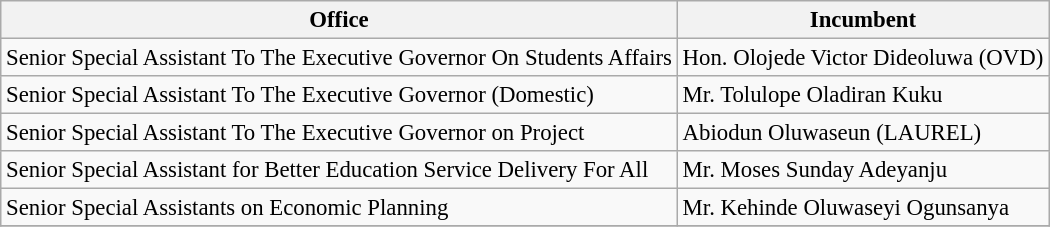<table class="wikitable" style="font-size: 95%;">
<tr>
<th>Office</th>
<th>Incumbent</th>
</tr>
<tr>
<td>Senior Special Assistant To The Executive Governor On Students Affairs</td>
<td>Hon. Olojede Victor Dideoluwa (OVD)</td>
</tr>
<tr>
<td>Senior Special Assistant To The Executive Governor (Domestic)</td>
<td>Mr. Tolulope Oladiran Kuku</td>
</tr>
<tr>
<td>Senior Special Assistant To The Executive Governor on Project</td>
<td>Abiodun Oluwaseun (LAUREL)</td>
</tr>
<tr>
<td>Senior Special Assistant for Better Education Service Delivery For All</td>
<td>Mr. Moses Sunday Adeyanju</td>
</tr>
<tr>
<td>Senior Special Assistants on Economic Planning</td>
<td>Mr. Kehinde Oluwaseyi Ogunsanya</td>
</tr>
<tr>
</tr>
</table>
